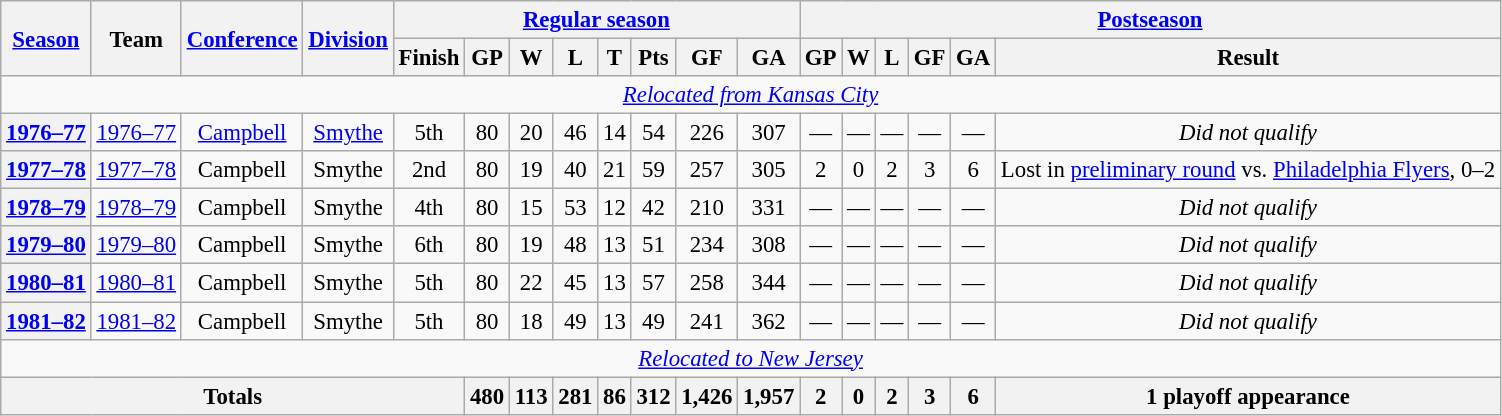<table class="wikitable" style="text-align: center; font-size: 95%">
<tr>
<th rowspan="2"><a href='#'>Season</a></th>
<th rowspan="2">Team</th>
<th rowspan="2"><a href='#'>Conference</a></th>
<th rowspan="2"><a href='#'>Division</a></th>
<th colspan="8"><a href='#'>Regular season</a></th>
<th colspan="6"><a href='#'>Postseason</a></th>
</tr>
<tr>
<th>Finish</th>
<th>GP</th>
<th>W</th>
<th>L</th>
<th>T</th>
<th>Pts</th>
<th>GF</th>
<th>GA</th>
<th>GP</th>
<th>W</th>
<th>L</th>
<th>GF</th>
<th>GA</th>
<th>Result</th>
</tr>
<tr>
<td colspan="20" align="center"><em><a href='#'>Relocated from Kansas City</a></em></td>
</tr>
<tr>
<th><a href='#'>1976–77</a></th>
<td><a href='#'>1976–77</a></td>
<td><a href='#'>Campbell</a></td>
<td><a href='#'>Smythe</a></td>
<td>5th</td>
<td>80</td>
<td>20</td>
<td>46</td>
<td>14</td>
<td>54</td>
<td>226</td>
<td>307</td>
<td>—</td>
<td>—</td>
<td>—</td>
<td>—</td>
<td>—</td>
<td><em>Did not qualify</em></td>
</tr>
<tr>
<th><a href='#'>1977–78</a></th>
<td><a href='#'>1977–78</a></td>
<td>Campbell</td>
<td>Smythe</td>
<td>2nd</td>
<td>80</td>
<td>19</td>
<td>40</td>
<td>21</td>
<td>59</td>
<td>257</td>
<td>305</td>
<td>2</td>
<td>0</td>
<td>2</td>
<td>3</td>
<td>6</td>
<td>Lost in <a href='#'>preliminary round</a> vs. <a href='#'>Philadelphia Flyers</a>, 0–2</td>
</tr>
<tr>
<th><a href='#'>1978–79</a></th>
<td><a href='#'>1978–79</a></td>
<td>Campbell</td>
<td>Smythe</td>
<td>4th</td>
<td>80</td>
<td>15</td>
<td>53</td>
<td>12</td>
<td>42</td>
<td>210</td>
<td>331</td>
<td>—</td>
<td>—</td>
<td>—</td>
<td>—</td>
<td>—</td>
<td><em>Did not qualify</em></td>
</tr>
<tr>
<th><a href='#'>1979–80</a></th>
<td><a href='#'>1979–80</a></td>
<td>Campbell</td>
<td>Smythe</td>
<td>6th</td>
<td>80</td>
<td>19</td>
<td>48</td>
<td>13</td>
<td>51</td>
<td>234</td>
<td>308</td>
<td>—</td>
<td>—</td>
<td>—</td>
<td>—</td>
<td>—</td>
<td><em>Did not qualify</em></td>
</tr>
<tr>
<th><a href='#'>1980–81</a></th>
<td><a href='#'>1980–81</a></td>
<td>Campbell</td>
<td>Smythe</td>
<td>5th</td>
<td>80</td>
<td>22</td>
<td>45</td>
<td>13</td>
<td>57</td>
<td>258</td>
<td>344</td>
<td>—</td>
<td>—</td>
<td>—</td>
<td>—</td>
<td>—</td>
<td><em>Did not qualify</em></td>
</tr>
<tr>
<th><a href='#'>1981–82</a></th>
<td><a href='#'>1981–82</a></td>
<td>Campbell</td>
<td>Smythe</td>
<td>5th</td>
<td>80</td>
<td>18</td>
<td>49</td>
<td>13</td>
<td>49</td>
<td>241</td>
<td>362</td>
<td>—</td>
<td>—</td>
<td>—</td>
<td>—</td>
<td>—</td>
<td><em>Did not qualify</em></td>
</tr>
<tr>
<td colspan="19" align="center"><em><a href='#'>Relocated to New Jersey</a></em></td>
</tr>
<tr>
<th colspan="5">Totals</th>
<th>480</th>
<th>113</th>
<th>281</th>
<th>86</th>
<th>312</th>
<th>1,426</th>
<th>1,957</th>
<th>2</th>
<th>0</th>
<th>2</th>
<th>3</th>
<th>6</th>
<th>1 playoff appearance</th>
</tr>
</table>
